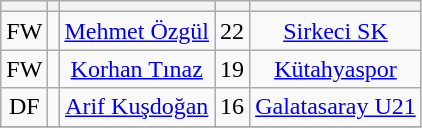<table class="wikitable sortable" style="text-align: center">
<tr>
<th></th>
<th></th>
<th></th>
<th></th>
<th></th>
</tr>
<tr>
<td>FW</td>
<td></td>
<td><a href='#'>Mehmet Özgül</a></td>
<td>22</td>
<td><a href='#'>Sirkeci SK</a></td>
</tr>
<tr>
<td>FW</td>
<td></td>
<td><a href='#'>Korhan Tınaz</a></td>
<td>19</td>
<td><a href='#'>Kütahyaspor</a></td>
</tr>
<tr>
<td>DF</td>
<td></td>
<td><a href='#'>Arif Kuşdoğan</a></td>
<td>16</td>
<td><a href='#'>Galatasaray U21</a></td>
</tr>
<tr>
</tr>
</table>
